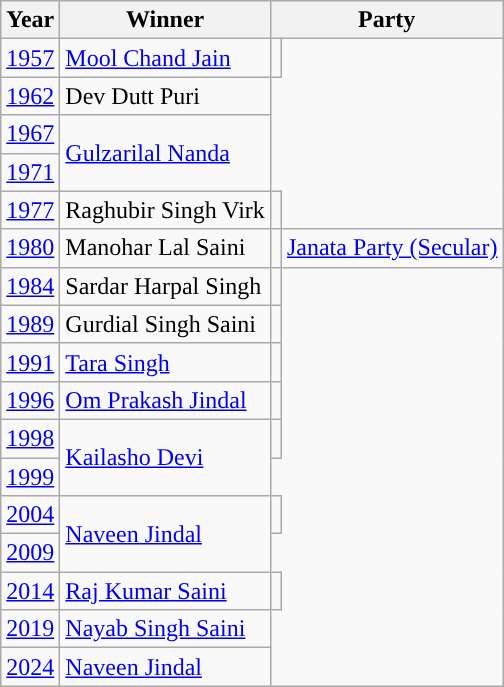<table class="wikitable">
<tr>
<th>Year</th>
<th>Winner</th>
<th colspan="2">Party</th>
</tr>
<tr>
<td><a href='#'>1957</a></td>
<td><a href='#'>Mool Chand Jain</a></td>
<td></td>
</tr>
<tr>
<td><a href='#'>1962</a></td>
<td>Dev Dutt Puri</td>
</tr>
<tr>
<td><a href='#'>1967</a></td>
<td rowspan="2"><a href='#'>Gulzarilal Nanda</a></td>
</tr>
<tr>
<td><a href='#'>1971</a></td>
</tr>
<tr>
<td><a href='#'>1977</a></td>
<td>Raghubir Singh Virk</td>
<td></td>
</tr>
<tr>
<td><a href='#'>1980</a></td>
<td>Manohar Lal Saini</td>
<td style="background-color: "></td>
<td><a href='#'>Janata Party (Secular)</a></td>
</tr>
<tr>
<td><a href='#'>1984</a></td>
<td>Sardar Harpal Singh</td>
<td></td>
</tr>
<tr>
<td><a href='#'>1989</a></td>
<td>Gurdial Singh Saini</td>
<td></td>
</tr>
<tr>
<td><a href='#'>1991</a></td>
<td><a href='#'>Tara Singh</a></td>
<td></td>
</tr>
<tr>
<td><a href='#'>1996</a></td>
<td><a href='#'>Om Prakash Jindal</a></td>
<td></td>
</tr>
<tr>
<td><a href='#'>1998</a></td>
<td rowspan="2"><a href='#'>Kailasho Devi</a></td>
<td></td>
</tr>
<tr>
<td><a href='#'>1999</a></td>
</tr>
<tr>
<td><a href='#'>2004</a></td>
<td rowspan="2"><a href='#'>Naveen Jindal</a></td>
<td></td>
</tr>
<tr>
<td><a href='#'>2009</a></td>
</tr>
<tr>
<td><a href='#'>2014</a></td>
<td><a href='#'>Raj Kumar Saini</a></td>
<td></td>
</tr>
<tr>
<td><a href='#'>2019</a></td>
<td><a href='#'>Nayab Singh Saini</a></td>
</tr>
<tr>
<td><a href='#'>2024</a></td>
<td><a href='#'>Naveen Jindal</a></td>
</tr>
</table>
